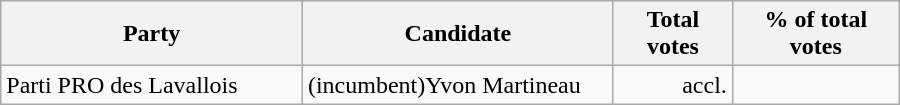<table style="width:600px;" class="wikitable">
<tr style="background-color:#E9E9E9">
<th colspan="2" style="width: 200px">Party</th>
<th colspan="1" style="width: 200px">Candidate</th>
<th align="right">Total votes</th>
<th align="right">% of total votes</th>
</tr>
<tr>
<td colspan="2" align="left">Parti PRO des Lavallois</td>
<td align="left">(incumbent)Yvon Martineau</td>
<td align="right">accl.</td>
<td align="right"></td>
</tr>
</table>
